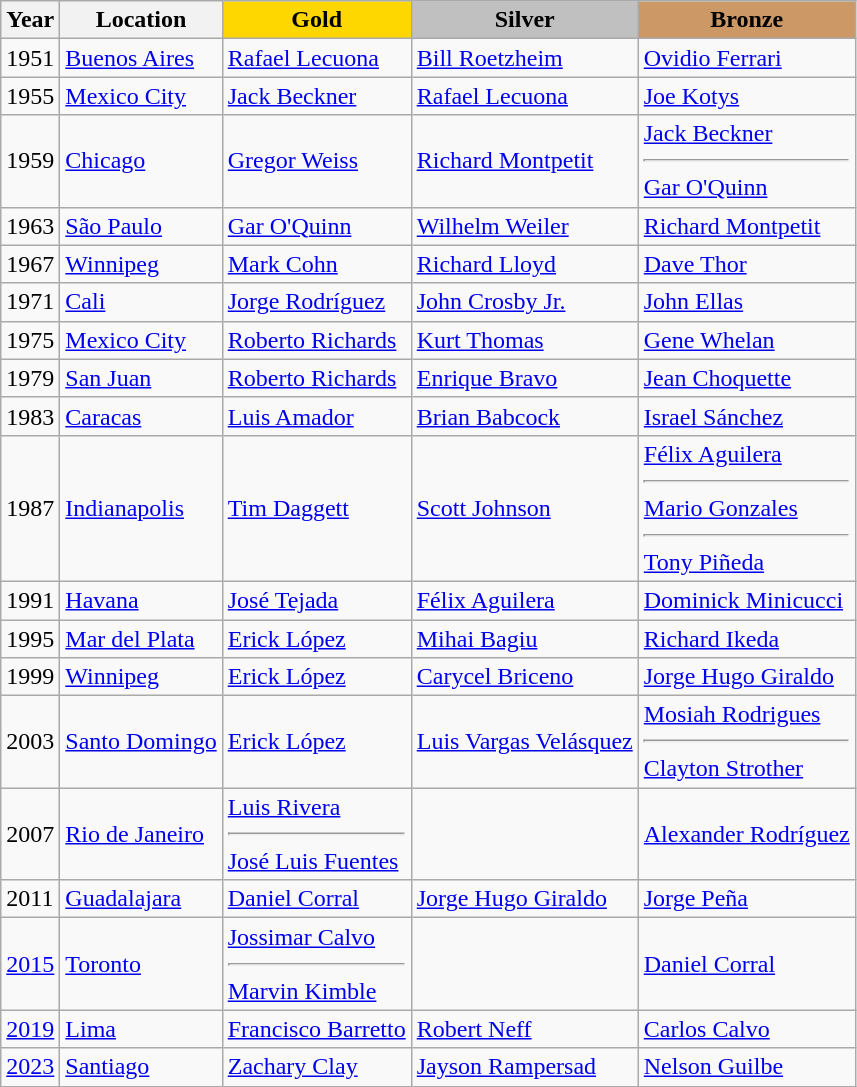<table class="wikitable">
<tr>
<th>Year</th>
<th>Location</th>
<th style="background-color:gold;">Gold</th>
<th style="background-color:silver;">Silver</th>
<th style="background-color:#cc9966;">Bronze</th>
</tr>
<tr>
<td>1951</td>
<td> <a href='#'>Buenos Aires</a></td>
<td> <a href='#'>Rafael Lecuona</a></td>
<td> <a href='#'>Bill Roetzheim</a></td>
<td> <a href='#'>Ovidio Ferrari</a></td>
</tr>
<tr>
<td>1955</td>
<td> <a href='#'>Mexico City</a></td>
<td> <a href='#'>Jack Beckner</a></td>
<td> <a href='#'>Rafael Lecuona</a></td>
<td> <a href='#'>Joe Kotys</a></td>
</tr>
<tr>
<td>1959</td>
<td> <a href='#'>Chicago</a></td>
<td> <a href='#'>Gregor Weiss</a></td>
<td> <a href='#'>Richard Montpetit</a></td>
<td> <a href='#'>Jack Beckner</a><hr> <a href='#'>Gar O'Quinn</a></td>
</tr>
<tr>
<td>1963</td>
<td> <a href='#'>São Paulo</a></td>
<td> <a href='#'>Gar O'Quinn</a></td>
<td> <a href='#'>Wilhelm Weiler</a></td>
<td> <a href='#'>Richard Montpetit</a></td>
</tr>
<tr>
<td>1967</td>
<td> <a href='#'>Winnipeg</a></td>
<td> <a href='#'>Mark Cohn</a></td>
<td> <a href='#'>Richard Lloyd</a></td>
<td> <a href='#'>Dave Thor</a></td>
</tr>
<tr>
<td>1971</td>
<td> <a href='#'>Cali</a></td>
<td> <a href='#'>Jorge Rodríguez</a></td>
<td> <a href='#'>John Crosby Jr.</a></td>
<td> <a href='#'>John Ellas</a></td>
</tr>
<tr>
<td>1975</td>
<td> <a href='#'>Mexico City</a></td>
<td> <a href='#'>Roberto Richards</a></td>
<td> <a href='#'>Kurt Thomas</a></td>
<td> <a href='#'>Gene Whelan</a></td>
</tr>
<tr>
<td>1979</td>
<td> <a href='#'>San Juan</a></td>
<td> <a href='#'>Roberto Richards</a></td>
<td> <a href='#'>Enrique Bravo</a></td>
<td> <a href='#'>Jean Choquette</a></td>
</tr>
<tr>
<td>1983</td>
<td> <a href='#'>Caracas</a></td>
<td> <a href='#'>Luis Amador</a></td>
<td> <a href='#'>Brian Babcock</a></td>
<td> <a href='#'>Israel Sánchez</a></td>
</tr>
<tr>
<td>1987</td>
<td> <a href='#'>Indianapolis</a></td>
<td> <a href='#'>Tim Daggett</a></td>
<td> <a href='#'>Scott Johnson</a></td>
<td> <a href='#'>Félix Aguilera</a><hr> <a href='#'>Mario Gonzales</a><hr> <a href='#'>Tony Piñeda</a></td>
</tr>
<tr>
<td>1991</td>
<td> <a href='#'>Havana</a></td>
<td> <a href='#'>José Tejada</a></td>
<td> <a href='#'>Félix Aguilera</a></td>
<td> <a href='#'>Dominick Minicucci</a></td>
</tr>
<tr>
<td>1995</td>
<td> <a href='#'>Mar del Plata</a></td>
<td> <a href='#'>Erick López</a></td>
<td> <a href='#'>Mihai Bagiu</a></td>
<td> <a href='#'>Richard Ikeda</a></td>
</tr>
<tr>
<td>1999</td>
<td> <a href='#'>Winnipeg</a></td>
<td> <a href='#'>Erick López</a></td>
<td> <a href='#'>Carycel Briceno</a></td>
<td> <a href='#'>Jorge Hugo Giraldo</a></td>
</tr>
<tr>
<td>2003</td>
<td> <a href='#'>Santo Domingo</a></td>
<td> <a href='#'>Erick López</a></td>
<td> <a href='#'>Luis Vargas Velásquez</a></td>
<td> <a href='#'>Mosiah Rodrigues</a><hr> <a href='#'>Clayton Strother</a></td>
</tr>
<tr>
<td>2007</td>
<td> <a href='#'>Rio de Janeiro</a></td>
<td> <a href='#'>Luis Rivera</a><hr> <a href='#'>José Luis Fuentes</a></td>
<td></td>
<td> <a href='#'>Alexander Rodríguez</a></td>
</tr>
<tr>
<td>2011</td>
<td> <a href='#'>Guadalajara</a></td>
<td> <a href='#'>Daniel Corral</a></td>
<td> <a href='#'>Jorge Hugo Giraldo</a></td>
<td> <a href='#'>Jorge Peña</a></td>
</tr>
<tr>
<td><a href='#'>2015</a></td>
<td> <a href='#'>Toronto</a></td>
<td> <a href='#'>Jossimar Calvo</a><hr> <a href='#'>Marvin Kimble</a></td>
<td></td>
<td> <a href='#'>Daniel Corral</a></td>
</tr>
<tr>
<td><a href='#'>2019</a></td>
<td> <a href='#'>Lima</a></td>
<td> <a href='#'>Francisco Barretto</a></td>
<td> <a href='#'>Robert Neff</a></td>
<td> <a href='#'>Carlos Calvo</a></td>
</tr>
<tr>
<td><a href='#'>2023</a></td>
<td> <a href='#'>Santiago</a></td>
<td> <a href='#'>Zachary Clay</a></td>
<td> <a href='#'>Jayson Rampersad</a></td>
<td> <a href='#'>Nelson Guilbe</a></td>
</tr>
</table>
